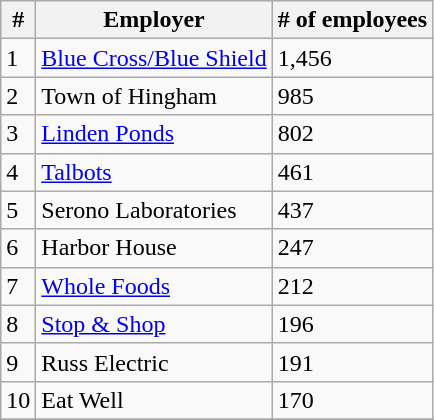<table class="wikitable sortable" border="1">
<tr>
<th>#</th>
<th>Employer</th>
<th># of employees</th>
</tr>
<tr>
<td>1</td>
<td><a href='#'>Blue Cross/Blue Shield</a></td>
<td>1,456</td>
</tr>
<tr>
<td>2</td>
<td>Town of Hingham</td>
<td>985</td>
</tr>
<tr>
<td>3</td>
<td><a href='#'>Linden Ponds</a></td>
<td>802</td>
</tr>
<tr>
<td>4</td>
<td><a href='#'>Talbots</a></td>
<td>461</td>
</tr>
<tr>
<td>5</td>
<td>Serono Laboratories</td>
<td>437</td>
</tr>
<tr>
<td>6</td>
<td>Harbor House</td>
<td>247</td>
</tr>
<tr>
<td>7</td>
<td><a href='#'>Whole Foods</a></td>
<td>212</td>
</tr>
<tr>
<td>8</td>
<td><a href='#'>Stop & Shop</a></td>
<td>196</td>
</tr>
<tr>
<td>9</td>
<td>Russ Electric</td>
<td>191</td>
</tr>
<tr>
<td>10</td>
<td>Eat Well</td>
<td>170</td>
</tr>
<tr>
</tr>
</table>
